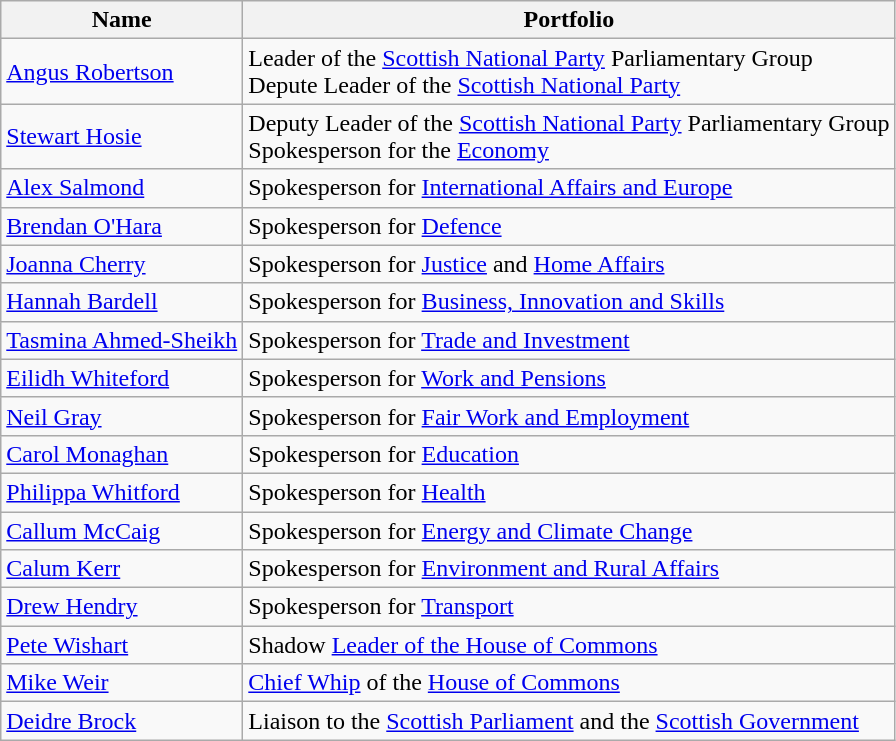<table class="wikitable">
<tr>
<th>Name</th>
<th>Portfolio</th>
</tr>
<tr>
<td> <a href='#'>Angus Robertson</a> </td>
<td>Leader of the <a href='#'>Scottish National Party</a> Parliamentary Group<br>Depute Leader of the <a href='#'>Scottish National Party</a></td>
</tr>
<tr>
<td><a href='#'>Stewart Hosie</a> </td>
<td>Deputy Leader of the <a href='#'>Scottish National Party</a> Parliamentary Group<br>Spokesperson for the <a href='#'>Economy</a></td>
</tr>
<tr>
<td> <a href='#'>Alex Salmond</a>  </td>
<td>Spokesperson for <a href='#'>International Affairs and Europe</a></td>
</tr>
<tr>
<td><a href='#'>Brendan O'Hara</a> </td>
<td>Spokesperson for <a href='#'>Defence</a></td>
</tr>
<tr>
<td><a href='#'>Joanna Cherry</a> </td>
<td>Spokesperson for <a href='#'>Justice</a> and <a href='#'>Home Affairs</a></td>
</tr>
<tr>
<td><a href='#'>Hannah Bardell</a> </td>
<td>Spokesperson for <a href='#'>Business, Innovation and Skills</a></td>
</tr>
<tr>
<td><a href='#'>Tasmina Ahmed-Sheikh</a> </td>
<td>Spokesperson for <a href='#'>Trade and Investment</a></td>
</tr>
<tr>
<td><a href='#'>Eilidh Whiteford</a> </td>
<td>Spokesperson for <a href='#'>Work and Pensions</a></td>
</tr>
<tr>
<td><a href='#'>Neil Gray</a> </td>
<td>Spokesperson for <a href='#'>Fair Work and Employment</a></td>
</tr>
<tr>
<td><a href='#'>Carol Monaghan</a> </td>
<td>Spokesperson for <a href='#'>Education</a></td>
</tr>
<tr>
<td><a href='#'>Philippa Whitford</a> </td>
<td>Spokesperson for <a href='#'>Health</a></td>
</tr>
<tr>
<td><a href='#'>Callum McCaig</a> </td>
<td>Spokesperson for <a href='#'>Energy and Climate Change</a></td>
</tr>
<tr>
<td><a href='#'>Calum Kerr</a> </td>
<td>Spokesperson for <a href='#'>Environment and Rural Affairs</a></td>
</tr>
<tr>
<td><a href='#'>Drew Hendry</a> </td>
<td>Spokesperson for <a href='#'>Transport</a></td>
</tr>
<tr>
<td><a href='#'>Pete Wishart</a> </td>
<td>Shadow <a href='#'>Leader of the House of Commons</a></td>
</tr>
<tr>
<td><a href='#'>Mike Weir</a> </td>
<td><a href='#'>Chief Whip</a> of the <a href='#'>House of Commons</a></td>
</tr>
<tr>
<td><a href='#'>Deidre Brock</a> </td>
<td>Liaison to the <a href='#'>Scottish Parliament</a> and the <a href='#'>Scottish Government</a></td>
</tr>
</table>
